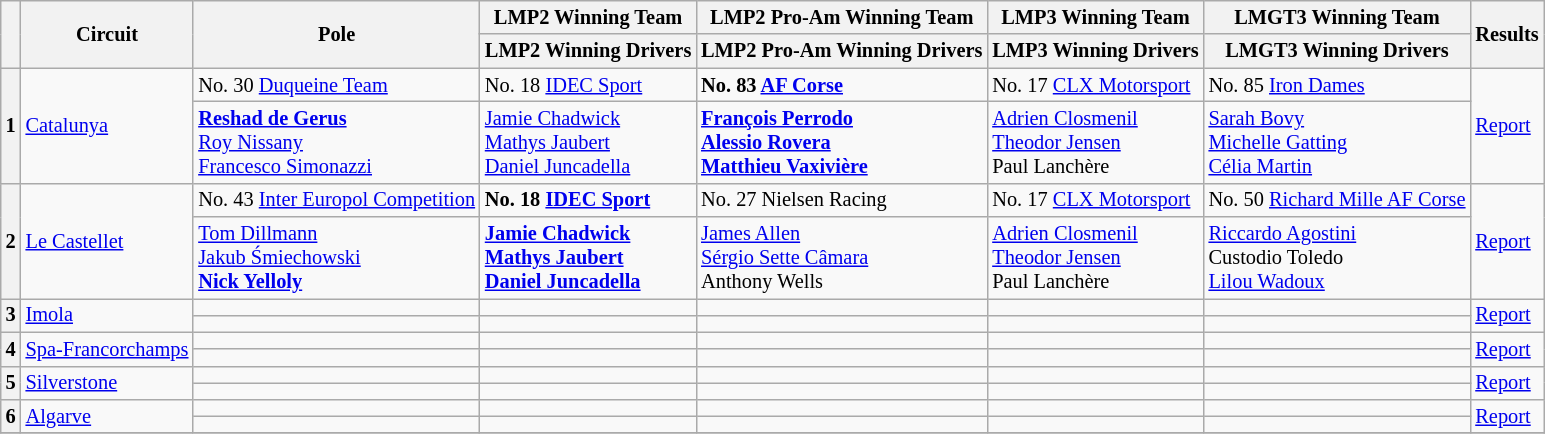<table class="wikitable" style="font-size:85%;">
<tr>
<th rowspan=2></th>
<th rowspan=2>Circuit</th>
<th rowspan=2>Pole</th>
<th>LMP2 Winning Team</th>
<th>LMP2 Pro-Am Winning Team</th>
<th>LMP3 Winning Team</th>
<th>LMGT3 Winning Team</th>
<th rowspan=2>Results</th>
</tr>
<tr>
<th nowrap>LMP2 Winning Drivers</th>
<th nowrap>LMP2 Pro-Am Winning Drivers</th>
<th nowrap>LMP3 Winning Drivers</th>
<th nowrap>LMGT3 Winning Drivers</th>
</tr>
<tr>
<th rowspan=2>1</th>
<td rowspan=2> <a href='#'>Catalunya</a></td>
<td nowrap> No. 30 <a href='#'>Duqueine Team</a></td>
<td> No. 18 <a href='#'>IDEC Sport</a></td>
<td><strong> No. 83 <a href='#'>AF Corse</a></strong></td>
<td> No. 17 <a href='#'>CLX Motorsport</a></td>
<td> No. 85 <a href='#'>Iron Dames</a></td>
<td rowspan=2><a href='#'>Report</a></td>
</tr>
<tr>
<td nowrap><strong> <a href='#'>Reshad de Gerus</a></strong><br> <a href='#'>Roy Nissany</a><br> <a href='#'>Francesco Simonazzi</a></td>
<td> <a href='#'>Jamie Chadwick</a><br> <a href='#'>Mathys Jaubert</a><br> <a href='#'>Daniel Juncadella</a></td>
<td><strong> <a href='#'>François Perrodo</a><br> <a href='#'>Alessio Rovera</a><br> <a href='#'>Matthieu Vaxivière</a></strong></td>
<td> <a href='#'>Adrien Closmenil</a><br> <a href='#'>Theodor Jensen</a><br> Paul Lanchère</td>
<td> <a href='#'>Sarah Bovy</a><br> <a href='#'>Michelle Gatting</a><br> <a href='#'>Célia Martin</a></td>
</tr>
<tr>
<th rowspan=2>2</th>
<td rowspan=2> <a href='#'>Le Castellet</a></td>
<td nowrap> No. 43 <a href='#'>Inter Europol Competition</a></td>
<td><strong> No. 18 <a href='#'>IDEC Sport</a></strong></td>
<td> No. 27 Nielsen Racing</td>
<td> No. 17 <a href='#'>CLX Motorsport</a></td>
<td> No. 50 <a href='#'>Richard Mille AF Corse</a></td>
<td rowspan=2><a href='#'>Report</a></td>
</tr>
<tr>
<td nowrap> <a href='#'>Tom Dillmann</a><br> <a href='#'>Jakub Śmiechowski</a><br><strong> <a href='#'>Nick Yelloly</a></strong></td>
<td><strong> <a href='#'>Jamie Chadwick</a><br> <a href='#'>Mathys Jaubert</a><br> <a href='#'>Daniel Juncadella</a></strong></td>
<td> <a href='#'>James Allen</a><br> <a href='#'>Sérgio Sette Câmara</a><br> Anthony Wells</td>
<td> <a href='#'>Adrien Closmenil</a><br> <a href='#'>Theodor Jensen</a><br> Paul Lanchère</td>
<td> <a href='#'>Riccardo Agostini</a><br> Custodio Toledo<br> <a href='#'>Lilou Wadoux</a></td>
</tr>
<tr>
<th rowspan=2>3</th>
<td rowspan=2> <a href='#'>Imola</a></td>
<td></td>
<td></td>
<td></td>
<td></td>
<td></td>
<td rowspan=2><a href='#'>Report</a></td>
</tr>
<tr>
<td></td>
<td></td>
<td></td>
<td></td>
<td></td>
</tr>
<tr>
<th rowspan=2>4</th>
<td rowspan=2 nowrap> <a href='#'>Spa-Francorchamps</a></td>
<td></td>
<td></td>
<td></td>
<td></td>
<td></td>
<td rowspan=2><a href='#'>Report</a></td>
</tr>
<tr>
<td></td>
<td></td>
<td></td>
<td></td>
<td></td>
</tr>
<tr>
<th rowspan=2>5</th>
<td rowspan=2> <a href='#'>Silverstone</a></td>
<td></td>
<td></td>
<td></td>
<td></td>
<td></td>
<td rowspan=2><a href='#'>Report</a></td>
</tr>
<tr>
<td></td>
<td></td>
<td></td>
<td></td>
<td></td>
</tr>
<tr>
<th rowspan="2">6</th>
<td rowspan=2> <a href='#'>Algarve</a></td>
<td></td>
<td></td>
<td></td>
<td></td>
<td></td>
<td rowspan=2><a href='#'>Report</a></td>
</tr>
<tr>
<td></td>
<td></td>
<td></td>
<td></td>
<td></td>
</tr>
<tr>
</tr>
</table>
